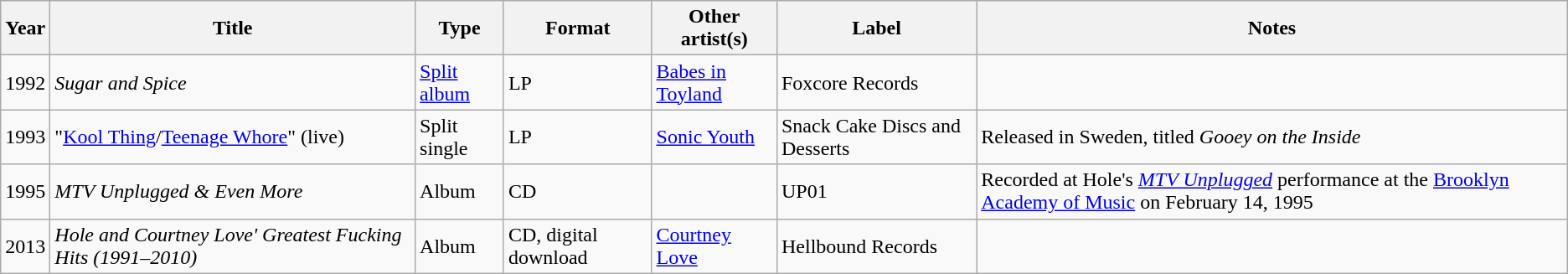<table class="wikitable">
<tr>
<th>Year</th>
<th>Title</th>
<th>Type</th>
<th>Format</th>
<th>Other artist(s)</th>
<th>Label</th>
<th>Notes</th>
</tr>
<tr>
<td>1992</td>
<td><em>Sugar and Spice</em></td>
<td><a href='#'>Split album</a></td>
<td>LP</td>
<td><a href='#'>Babes in Toyland</a></td>
<td>Foxcore Records</td>
<td></td>
</tr>
<tr>
<td>1993</td>
<td>"<a href='#'>Kool Thing</a>/<a href='#'>Teenage Whore</a>" (live)</td>
<td>Split single</td>
<td>LP</td>
<td><a href='#'>Sonic Youth</a></td>
<td>Snack Cake Discs and Desserts</td>
<td>Released in Sweden, titled <em>Gooey on the Inside</em></td>
</tr>
<tr>
<td>1995</td>
<td><em>MTV Unplugged & Even More</em></td>
<td>Album</td>
<td>CD</td>
<td></td>
<td>UP01</td>
<td>Recorded at Hole's <em><a href='#'>MTV Unplugged</a></em> performance at the <a href='#'>Brooklyn Academy of Music</a> on February 14, 1995</td>
</tr>
<tr>
<td>2013</td>
<td><em>Hole and Courtney Love' Greatest Fucking Hits (1991–2010)</em></td>
<td>Album</td>
<td>CD, digital download</td>
<td><a href='#'>Courtney Love</a></td>
<td>Hellbound Records</td>
<td></td>
</tr>
</table>
